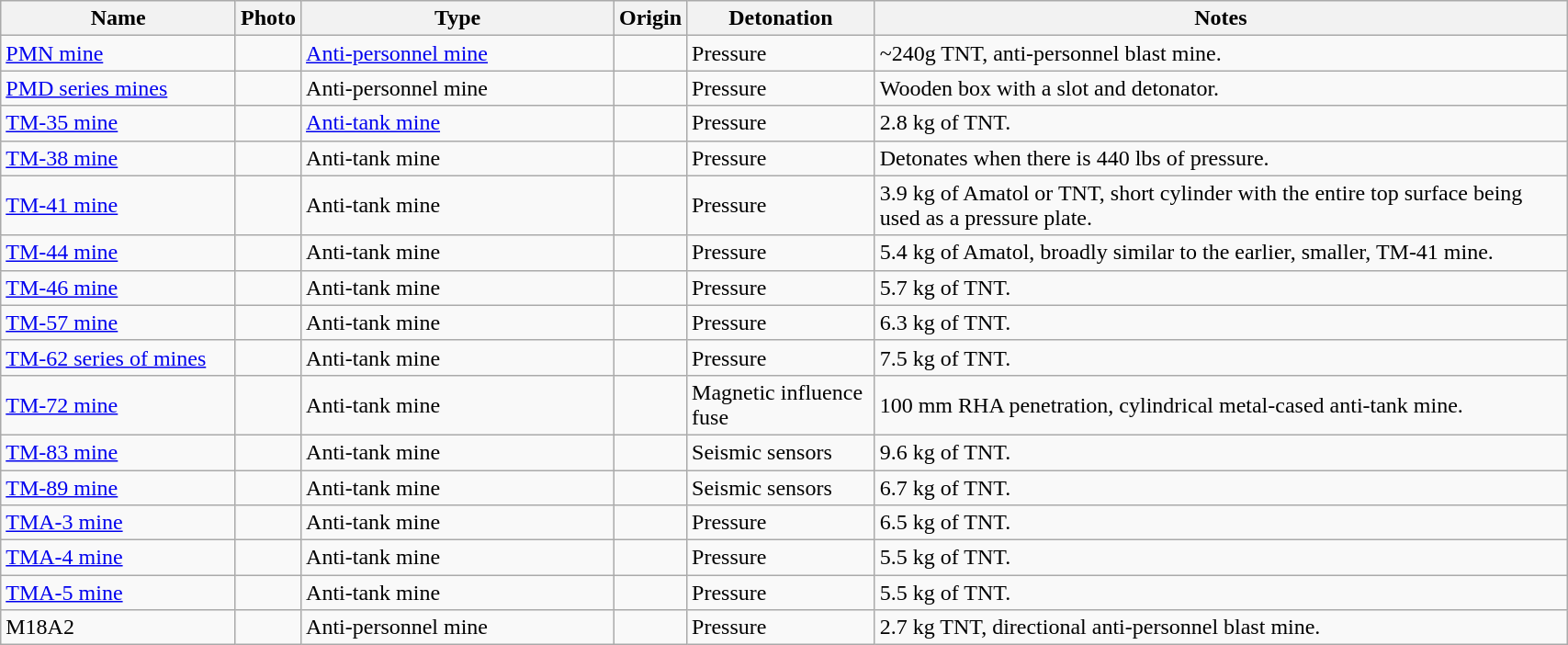<table class="wikitable" style="width:90%;">
<tr>
<th style="width:15%;">Name</th>
<th>Photo</th>
<th style="width:20%;">Type</th>
<th>Origin</th>
<th style="width:12%;">Detonation</th>
<th>Notes</th>
</tr>
<tr>
<td><a href='#'>PMN mine</a></td>
<td></td>
<td><a href='#'>Anti-personnel mine</a></td>
<td></td>
<td>Pressure</td>
<td>~240g TNT, anti-personnel blast mine.</td>
</tr>
<tr>
<td><a href='#'>PMD series mines</a></td>
<td></td>
<td>Anti-personnel mine</td>
<td></td>
<td>Pressure</td>
<td>Wooden box with a slot and detonator.</td>
</tr>
<tr>
<td><a href='#'>TM-35 mine</a></td>
<td></td>
<td><a href='#'>Anti-tank mine</a></td>
<td></td>
<td>Pressure</td>
<td>2.8 kg of TNT.</td>
</tr>
<tr>
<td><a href='#'>TM-38 mine</a></td>
<td></td>
<td>Anti-tank mine</td>
<td></td>
<td>Pressure</td>
<td>Detonates when there is 440 lbs of pressure.</td>
</tr>
<tr>
<td><a href='#'>TM-41 mine</a></td>
<td></td>
<td>Anti-tank mine</td>
<td></td>
<td>Pressure</td>
<td>3.9 kg of Amatol or TNT, short cylinder with the entire top surface being used as a pressure plate.</td>
</tr>
<tr>
<td><a href='#'>TM-44 mine</a></td>
<td></td>
<td>Anti-tank mine</td>
<td></td>
<td>Pressure</td>
<td>5.4 kg of Amatol, broadly similar to the earlier, smaller, TM-41 mine.</td>
</tr>
<tr>
<td><a href='#'>TM-46 mine</a></td>
<td></td>
<td>Anti-tank mine</td>
<td></td>
<td>Pressure</td>
<td>5.7 kg of TNT.</td>
</tr>
<tr>
<td><a href='#'>TM-57 mine</a></td>
<td></td>
<td>Anti-tank mine</td>
<td></td>
<td>Pressure</td>
<td>6.3 kg of TNT.</td>
</tr>
<tr>
<td><a href='#'>TM-62 series of mines</a></td>
<td></td>
<td>Anti-tank mine</td>
<td></td>
<td>Pressure</td>
<td>7.5 kg of TNT.</td>
</tr>
<tr>
<td><a href='#'>TM-72 mine</a></td>
<td></td>
<td>Anti-tank mine</td>
<td></td>
<td>Magnetic influence fuse</td>
<td>100 mm RHA penetration, cylindrical metal-cased anti-tank mine.</td>
</tr>
<tr>
<td><a href='#'>TM-83 mine</a></td>
<td></td>
<td>Anti-tank mine</td>
<td></td>
<td>Seismic sensors</td>
<td>9.6 kg of TNT.</td>
</tr>
<tr>
<td><a href='#'>TM-89 mine</a></td>
<td></td>
<td>Anti-tank mine</td>
<td></td>
<td>Seismic sensors</td>
<td>6.7 kg of TNT.</td>
</tr>
<tr>
<td><a href='#'>TMA-3 mine</a></td>
<td></td>
<td>Anti-tank mine</td>
<td></td>
<td>Pressure</td>
<td>6.5 kg of TNT.</td>
</tr>
<tr>
<td><a href='#'>TMA-4 mine</a></td>
<td></td>
<td>Anti-tank mine</td>
<td></td>
<td>Pressure</td>
<td>5.5 kg of TNT.</td>
</tr>
<tr>
<td><a href='#'>TMA-5 mine</a></td>
<td></td>
<td>Anti-tank mine</td>
<td></td>
<td>Pressure</td>
<td>5.5 kg of TNT.</td>
</tr>
<tr>
<td>M18A2</td>
<td></td>
<td>Anti-personnel mine</td>
<td></td>
<td>Pressure</td>
<td>2.7 kg TNT, directional anti-personnel blast mine.</td>
</tr>
</table>
